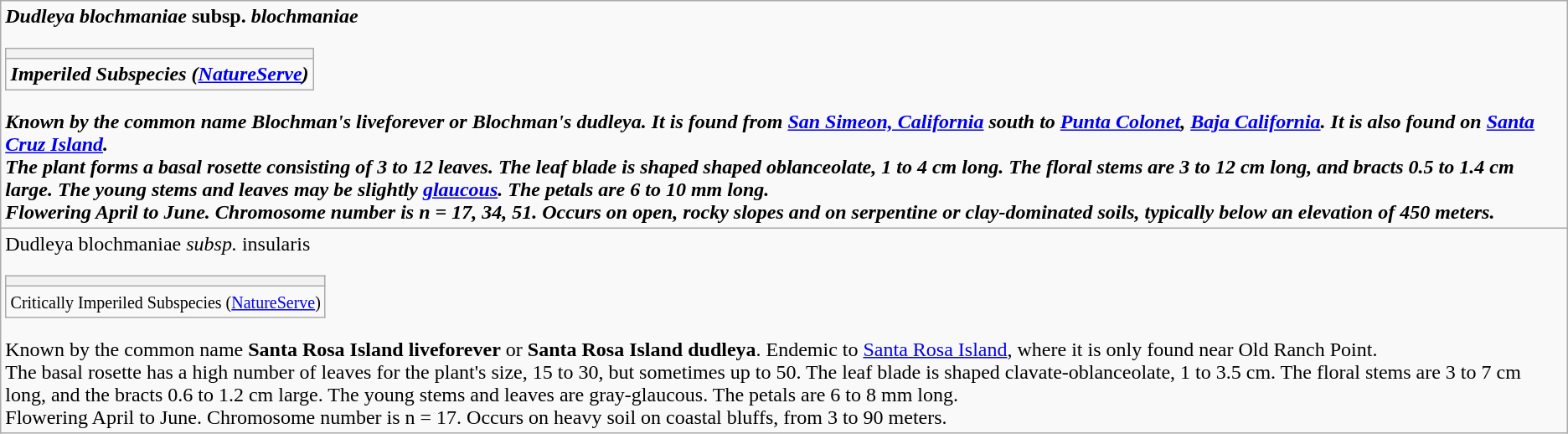<table class="wikitable">
<tr>
<td><strong><em>Dudleya blochmaniae</em></strong> <small></small> <strong>subsp. <em>blochmaniae<strong><em><br><table class="wikitable">
<tr>
<th></th>
</tr>
<tr>
<td>Imperiled Subspecies (<a href='#'>NatureServe</a>)</td>
</tr>
</table>
Known by the common name </strong>Blochman's<strong> </strong>liveforever<strong> or </strong>Blochman's<strong> </strong>dudleya<strong>. It is found from <a href='#'>San Simeon, California</a> south to <a href='#'>Punta Colonet</a>, <a href='#'>Baja California</a>. It is also found on <a href='#'>Santa Cruz Island</a>.<br>The plant forms a basal rosette consisting of 3 to 12 leaves. The leaf blade is shaped shaped oblanceolate, 1 to 4 cm long. The floral stems are 3 to 12 cm long, and bracts 0.5 to 1.4 cm large. The young stems and leaves may be slightly <a href='#'>glaucous</a>. The petals are 6 to 10 mm long.<br>Flowering April to June. Chromosome number is n = 17, 34, 51. Occurs on open, rocky slopes and on serpentine or clay-dominated soils, typically below an elevation of 450 meters.</td>
</tr>
<tr>
<td></em></strong>Dudleya blochmaniae<strong><em> <small></small> </strong>subsp. </em>insularis</em></strong> <small></small><br><table class="wikitable">
<tr>
<th><small></small></th>
</tr>
<tr>
<td><small>Critically Imperiled Subspecies (<a href='#'>NatureServe</a>)</small></td>
</tr>
</table>
Known by the common name <strong>Santa Rosa Island liveforever</strong> or <strong>Santa Rosa Island dudleya</strong>. Endemic to <a href='#'>Santa Rosa Island</a>, where it is only found near Old Ranch Point.<br>The basal rosette has a high number of leaves for the plant's size, 15 to 30, but sometimes up to 50. The leaf blade is shaped clavate-oblanceolate, 1 to 3.5 cm. The floral stems are 3 to 7 cm long, and the bracts 0.6 to 1.2 cm large. The young stems and leaves are gray-glaucous. The petals are 6 to 8 mm long.<br>Flowering April to June. Chromosome number is n = 17. Occurs on heavy soil on coastal bluffs, from 3 to 90 meters.</td>
</tr>
</table>
